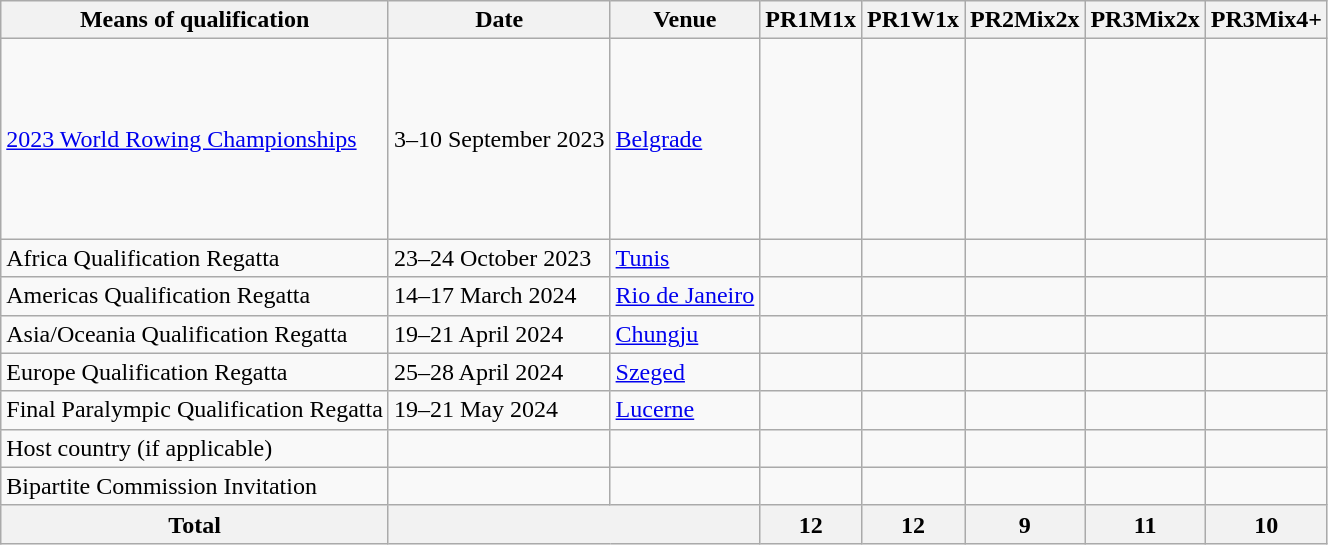<table class=wikitable>
<tr>
<th>Means of qualification</th>
<th>Date</th>
<th>Venue</th>
<th>PR1M1x</th>
<th>PR1W1x</th>
<th>PR2Mix2x</th>
<th>PR3Mix2x</th>
<th>PR3Mix4+</th>
</tr>
<tr>
<td><a href='#'>2023 World Rowing Championships</a></td>
<td>3–10 September 2023</td>
<td> <a href='#'>Belgrade</a></td>
<td align=left valign=top> <br> <br> <br> <br> <br> <br></td>
<td align=left valign=top> <br> <br> <br>  <br> <br> <br>  <br></td>
<td align=left valign=top> <br> <br><br> <br> <br></td>
<td align=left valign=top> <br><br> <br><br></td>
<td align=left valign=top> <br><br> <br><br> <br></td>
</tr>
<tr>
<td>Africa Qualification Regatta</td>
<td>23–24 October 2023</td>
<td> <a href='#'>Tunis</a></td>
<td></td>
<td></td>
<td></td>
<td></td>
<td></td>
</tr>
<tr>
<td>Americas Qualification Regatta</td>
<td>14–17 March 2024</td>
<td> <a href='#'>Rio de Janeiro</a></td>
<td></td>
<td></td>
<td></td>
<td></td>
<td></td>
</tr>
<tr>
<td>Asia/Oceania Qualification Regatta</td>
<td>19–21 April 2024</td>
<td> <a href='#'>Chungju</a></td>
<td></td>
<td></td>
<td></td>
<td></td>
<td></td>
</tr>
<tr>
<td>Europe Qualification Regatta</td>
<td>25–28 April 2024</td>
<td> <a href='#'>Szeged</a></td>
<td></td>
<td></td>
<td></td>
<td></td>
<td></td>
</tr>
<tr>
<td>Final Paralympic Qualification Regatta</td>
<td>19–21 May 2024</td>
<td> <a href='#'>Lucerne</a></td>
<td></td>
<td></td>
<td><br></td>
<td></td>
<td><br></td>
</tr>
<tr>
<td>Host country (if applicable)</td>
<td></td>
<td></td>
<td></td>
<td></td>
<td></td>
<td></td>
<td></td>
</tr>
<tr>
<td>Bipartite Commission Invitation</td>
<td></td>
<td></td>
<td></td>
<td></td>
<td></td>
<td><br></td>
<td><br></td>
</tr>
<tr>
<th>Total</th>
<th colspan=2></th>
<th>12</th>
<th>12</th>
<th>9</th>
<th>11</th>
<th>10</th>
</tr>
</table>
